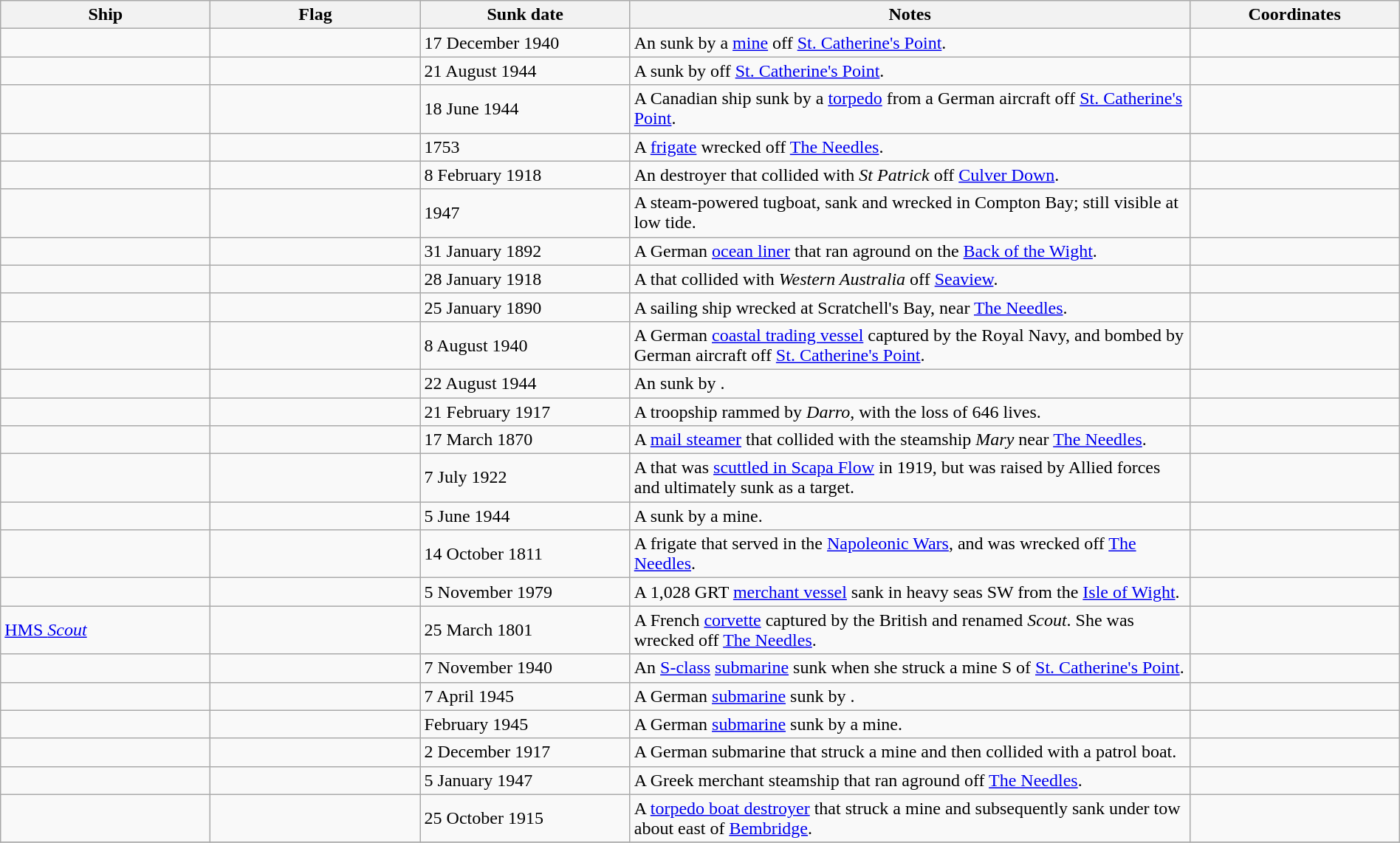<table class=wikitable | style = "width:100%">
<tr>
<th style="width:15%">Ship</th>
<th style="width:15%">Flag</th>
<th style="width:15%">Sunk date</th>
<th style="width:40%">Notes</th>
<th style="width:15%">Coordinates</th>
</tr>
<tr>
<td></td>
<td></td>
<td>17 December 1940</td>
<td>An  sunk by a <a href='#'>mine</a> off <a href='#'>St. Catherine's Point</a>.</td>
<td></td>
</tr>
<tr>
<td></td>
<td></td>
<td>21 August 1944</td>
<td>A  sunk by  off <a href='#'>St. Catherine's Point</a>.</td>
<td></td>
</tr>
<tr>
<td></td>
<td></td>
<td>18 June 1944</td>
<td>A Canadian ship sunk  by a <a href='#'>torpedo</a> from a German aircraft off <a href='#'>St. Catherine's Point</a>.</td>
<td></td>
</tr>
<tr>
<td></td>
<td></td>
<td>1753</td>
<td>A <a href='#'>frigate</a> wrecked off <a href='#'>The Needles</a>.</td>
<td></td>
</tr>
<tr>
<td></td>
<td></td>
<td>8 February 1918</td>
<td>An  destroyer that collided with <em>St Patrick</em> off <a href='#'>Culver Down</a>.</td>
<td></td>
</tr>
<tr>
<td></td>
<td></td>
<td>1947</td>
<td>A steam-powered tugboat, sank and wrecked in Compton Bay; still visible at low tide.</td>
</tr>
<tr>
<td></td>
<td></td>
<td>31 January 1892</td>
<td>A German <a href='#'>ocean liner</a> that ran aground on the <a href='#'>Back of the Wight</a>.</td>
<td></td>
</tr>
<tr>
<td></td>
<td></td>
<td>28 January 1918</td>
<td>A  that collided with <em>Western Australia</em> off <a href='#'>Seaview</a>.</td>
<td></td>
</tr>
<tr>
<td></td>
<td></td>
<td>25 January 1890</td>
<td>A sailing ship wrecked at Scratchell's Bay, near <a href='#'>The Needles</a>.</td>
<td></td>
</tr>
<tr>
<td></td>
<td></td>
<td>8 August 1940</td>
<td>A German <a href='#'>coastal trading vessel</a> captured by the Royal Navy, and bombed by German aircraft off <a href='#'>St. Catherine's Point</a>.</td>
<td></td>
</tr>
<tr>
<td></td>
<td></td>
<td>22 August 1944</td>
<td>An  sunk by .</td>
<td></td>
</tr>
<tr>
<td></td>
<td></td>
<td>21 February 1917</td>
<td>A troopship rammed by <em>Darro</em>, with the loss of 646 lives.</td>
<td></td>
</tr>
<tr>
<td></td>
<td></td>
<td>17 March 1870</td>
<td>A <a href='#'>mail steamer</a> that collided with the steamship <em>Mary</em> near <a href='#'>The Needles</a>.</td>
<td></td>
</tr>
<tr>
<td></td>
<td></td>
<td>7 July 1922</td>
<td>A  that was <a href='#'>scuttled in Scapa Flow</a> in 1919, but was raised by Allied forces and ultimately sunk as a target.</td>
<td></td>
</tr>
<tr>
<td></td>
<td></td>
<td>5 June 1944</td>
<td>A  sunk by a mine.</td>
<td></td>
</tr>
<tr>
<td></td>
<td></td>
<td>14 October 1811</td>
<td>A  frigate that served in the <a href='#'>Napoleonic Wars</a>, and was wrecked off <a href='#'>The Needles</a>.</td>
<td></td>
</tr>
<tr>
<td></td>
<td></td>
<td>5 November 1979</td>
<td>A 1,028 GRT <a href='#'>merchant vessel</a> sank in heavy seas  SW from the <a href='#'>Isle of Wight</a>.</td>
<td></td>
</tr>
<tr>
<td><a href='#'>HMS <em>Scout</em></a></td>
<td></td>
<td>25 March 1801</td>
<td>A French <a href='#'>corvette</a> captured by the British and renamed <em>Scout</em>. She was wrecked off <a href='#'>The Needles</a>.</td>
<td></td>
</tr>
<tr>
<td></td>
<td></td>
<td>7 November 1940</td>
<td>An <a href='#'>S-class</a> <a href='#'>submarine</a> sunk when she struck a mine  S of <a href='#'>St. Catherine's Point</a>.</td>
<td></td>
</tr>
<tr>
<td></td>
<td></td>
<td>7 April 1945</td>
<td>A German <a href='#'>submarine</a> sunk by .</td>
<td></td>
</tr>
<tr>
<td></td>
<td></td>
<td>February 1945</td>
<td>A German <a href='#'>submarine</a> sunk by a mine.</td>
<td></td>
</tr>
<tr>
<td></td>
<td></td>
<td>2 December 1917</td>
<td>A German submarine that struck a mine and then collided with a patrol boat.</td>
<td></td>
</tr>
<tr>
<td></td>
<td></td>
<td>5 January 1947</td>
<td>A Greek merchant steamship that ran aground off <a href='#'>The Needles</a>.</td>
<td></td>
</tr>
<tr>
<td></td>
<td></td>
<td>25 October 1915</td>
<td>A <a href='#'>torpedo boat destroyer</a> that struck a mine and subsequently sank under tow about  east of <a href='#'>Bembridge</a>.</td>
<td></td>
</tr>
<tr>
</tr>
</table>
